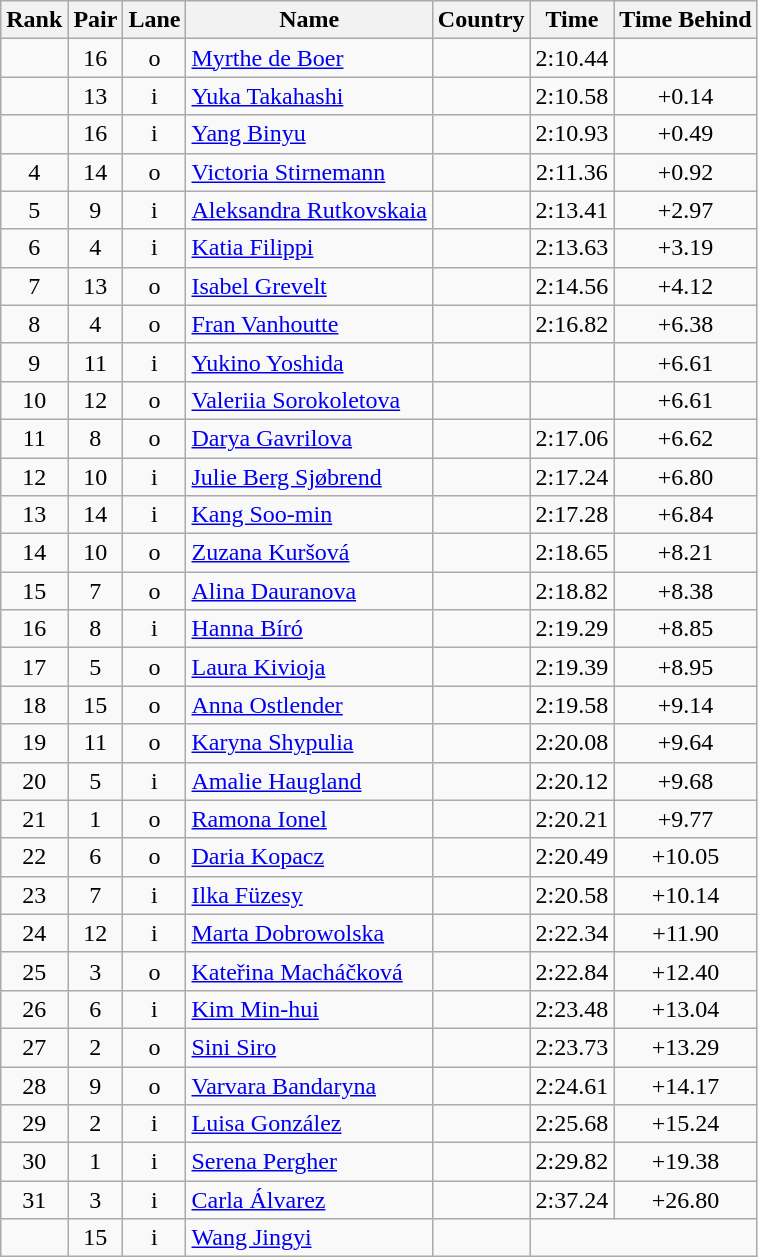<table class="wikitable sortable" style="text-align:center">
<tr>
<th>Rank</th>
<th>Pair</th>
<th>Lane</th>
<th>Name</th>
<th>Country</th>
<th>Time</th>
<th>Time Behind</th>
</tr>
<tr>
<td></td>
<td>16</td>
<td>o</td>
<td align=left><a href='#'>Myrthe de Boer</a></td>
<td align=left></td>
<td>2:10.44</td>
<td></td>
</tr>
<tr>
<td></td>
<td>13</td>
<td>i</td>
<td align=left><a href='#'>Yuka Takahashi</a></td>
<td align=left></td>
<td>2:10.58</td>
<td>+0.14</td>
</tr>
<tr>
<td></td>
<td>16</td>
<td>i</td>
<td align=left><a href='#'>Yang Binyu</a></td>
<td align=left></td>
<td>2:10.93</td>
<td>+0.49</td>
</tr>
<tr>
<td>4</td>
<td>14</td>
<td>o</td>
<td align=left><a href='#'>Victoria Stirnemann</a></td>
<td align=left></td>
<td>2:11.36</td>
<td>+0.92</td>
</tr>
<tr>
<td>5</td>
<td>9</td>
<td>i</td>
<td align=left><a href='#'>Aleksandra Rutkovskaia</a></td>
<td align=left></td>
<td>2:13.41</td>
<td>+2.97</td>
</tr>
<tr>
<td>6</td>
<td>4</td>
<td>i</td>
<td align=left><a href='#'>Katia Filippi</a></td>
<td align=left></td>
<td>2:13.63</td>
<td>+3.19</td>
</tr>
<tr>
<td>7</td>
<td>13</td>
<td>o</td>
<td align=left><a href='#'>Isabel Grevelt</a></td>
<td align=left></td>
<td>2:14.56</td>
<td>+4.12</td>
</tr>
<tr>
<td>8</td>
<td>4</td>
<td>o</td>
<td align=left><a href='#'>Fran Vanhoutte</a></td>
<td align=left></td>
<td>2:16.82</td>
<td>+6.38</td>
</tr>
<tr>
<td>9</td>
<td>11</td>
<td>i</td>
<td align=left><a href='#'>Yukino Yoshida</a></td>
<td align=left></td>
<td></td>
<td>+6.61</td>
</tr>
<tr>
<td>10</td>
<td>12</td>
<td>o</td>
<td align=left><a href='#'>Valeriia Sorokoletova</a></td>
<td align=left></td>
<td></td>
<td>+6.61</td>
</tr>
<tr>
<td>11</td>
<td>8</td>
<td>o</td>
<td align=left><a href='#'>Darya Gavrilova</a></td>
<td align=left></td>
<td>2:17.06</td>
<td>+6.62</td>
</tr>
<tr>
<td>12</td>
<td>10</td>
<td>i</td>
<td align=left><a href='#'>Julie Berg Sjøbrend</a></td>
<td align=left></td>
<td>2:17.24</td>
<td>+6.80</td>
</tr>
<tr>
<td>13</td>
<td>14</td>
<td>i</td>
<td align=left><a href='#'>Kang Soo-min</a></td>
<td align=left></td>
<td>2:17.28</td>
<td>+6.84</td>
</tr>
<tr>
<td>14</td>
<td>10</td>
<td>o</td>
<td align=left><a href='#'>Zuzana Kuršová</a></td>
<td align=left></td>
<td>2:18.65</td>
<td>+8.21</td>
</tr>
<tr>
<td>15</td>
<td>7</td>
<td>o</td>
<td align=left><a href='#'>Alina Dauranova</a></td>
<td align=left></td>
<td>2:18.82</td>
<td>+8.38</td>
</tr>
<tr>
<td>16</td>
<td>8</td>
<td>i</td>
<td align=left><a href='#'>Hanna Bíró</a></td>
<td align=left></td>
<td>2:19.29</td>
<td>+8.85</td>
</tr>
<tr>
<td>17</td>
<td>5</td>
<td>o</td>
<td align=left><a href='#'>Laura Kivioja</a></td>
<td align=left></td>
<td>2:19.39</td>
<td>+8.95</td>
</tr>
<tr>
<td>18</td>
<td>15</td>
<td>o</td>
<td align=left><a href='#'>Anna Ostlender</a></td>
<td align=left></td>
<td>2:19.58</td>
<td>+9.14</td>
</tr>
<tr>
<td>19</td>
<td>11</td>
<td>o</td>
<td align=left><a href='#'>Karyna Shypulia</a></td>
<td align=left></td>
<td>2:20.08</td>
<td>+9.64</td>
</tr>
<tr>
<td>20</td>
<td>5</td>
<td>i</td>
<td align=left><a href='#'>Amalie Haugland</a></td>
<td align=left></td>
<td>2:20.12</td>
<td>+9.68</td>
</tr>
<tr>
<td>21</td>
<td>1</td>
<td>o</td>
<td align=left><a href='#'>Ramona Ionel</a></td>
<td align=left></td>
<td>2:20.21</td>
<td>+9.77</td>
</tr>
<tr>
<td>22</td>
<td>6</td>
<td>o</td>
<td align=left><a href='#'>Daria Kopacz</a></td>
<td align=left></td>
<td>2:20.49</td>
<td>+10.05</td>
</tr>
<tr>
<td>23</td>
<td>7</td>
<td>i</td>
<td align=left><a href='#'>Ilka Füzesy</a></td>
<td align=left></td>
<td>2:20.58</td>
<td>+10.14</td>
</tr>
<tr>
<td>24</td>
<td>12</td>
<td>i</td>
<td align=left><a href='#'>Marta Dobrowolska</a></td>
<td align=left></td>
<td>2:22.34</td>
<td>+11.90</td>
</tr>
<tr>
<td>25</td>
<td>3</td>
<td>o</td>
<td align=left><a href='#'>Kateřina Macháčková</a></td>
<td align=left></td>
<td>2:22.84</td>
<td>+12.40</td>
</tr>
<tr>
<td>26</td>
<td>6</td>
<td>i</td>
<td align=left><a href='#'>Kim Min-hui</a></td>
<td align=left></td>
<td>2:23.48</td>
<td>+13.04</td>
</tr>
<tr>
<td>27</td>
<td>2</td>
<td>o</td>
<td align=left><a href='#'>Sini Siro</a></td>
<td align=left></td>
<td>2:23.73</td>
<td>+13.29</td>
</tr>
<tr>
<td>28</td>
<td>9</td>
<td>o</td>
<td align=left><a href='#'>Varvara Bandaryna</a></td>
<td align=left></td>
<td>2:24.61</td>
<td>+14.17</td>
</tr>
<tr>
<td>29</td>
<td>2</td>
<td>i</td>
<td align=left><a href='#'>Luisa González</a></td>
<td align=left></td>
<td>2:25.68</td>
<td>+15.24</td>
</tr>
<tr>
<td>30</td>
<td>1</td>
<td>i</td>
<td align=left><a href='#'>Serena Pergher</a></td>
<td align=left></td>
<td>2:29.82</td>
<td>+19.38</td>
</tr>
<tr>
<td>31</td>
<td>3</td>
<td>i</td>
<td align=left><a href='#'>Carla Álvarez</a></td>
<td align=left></td>
<td>2:37.24</td>
<td>+26.80</td>
</tr>
<tr>
<td></td>
<td>15</td>
<td>i</td>
<td align=left><a href='#'>Wang Jingyi</a></td>
<td align=left></td>
<td colspan=2></td>
</tr>
</table>
